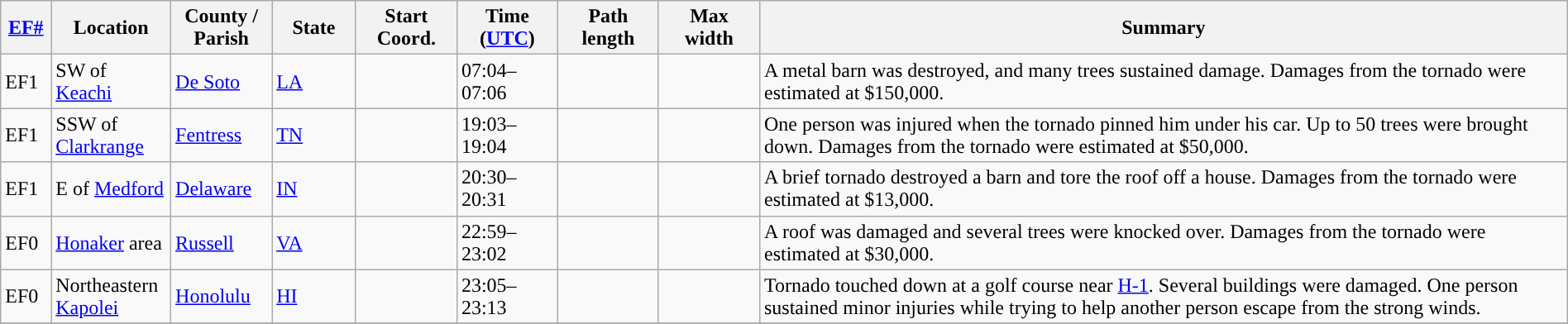<table class="wikitable sortable" style="width:100%;">
<tr>
<th scope="col" width="3%" align="center"><a href='#'>EF#</a></th>
<th scope="col" width="7%" align="center" class="unsortable">Location</th>
<th scope="col" width="6%" align="center" class="unsortable">County / Parish</th>
<th scope="col" width="5%" align="center">State</th>
<th scope="col" width="6%" align="center">Start Coord.</th>
<th scope="col" width="6%" align="center">Time (<a href='#'>UTC</a>)</th>
<th scope="col" width="6%" align="center">Path length</th>
<th scope="col" width="6%" align="center">Max width</th>
<th scope="col" width="48%" class="unsortable" align="center">Summary</th>
</tr>
<tr>
<td>EF1</td>
<td>SW of <a href='#'>Keachi</a></td>
<td><a href='#'>De Soto</a></td>
<td><a href='#'>LA</a></td>
<td></td>
<td>07:04–07:06</td>
<td></td>
<td></td>
<td>A metal barn was destroyed, and many trees sustained damage. Damages from the tornado were estimated at $150,000.</td>
</tr>
<tr>
<td>EF1</td>
<td>SSW of <a href='#'>Clarkrange</a></td>
<td><a href='#'>Fentress</a></td>
<td><a href='#'>TN</a></td>
<td></td>
<td>19:03–19:04</td>
<td></td>
<td></td>
<td>One person was injured when the tornado pinned him under his car. Up to 50 trees were brought down. Damages from the tornado were estimated at $50,000.</td>
</tr>
<tr>
<td>EF1</td>
<td>E of <a href='#'>Medford</a></td>
<td><a href='#'>Delaware</a></td>
<td><a href='#'>IN</a></td>
<td></td>
<td>20:30–20:31</td>
<td></td>
<td></td>
<td>A brief tornado destroyed a barn and tore the roof off a house. Damages from the tornado were estimated at $13,000.</td>
</tr>
<tr>
<td>EF0</td>
<td><a href='#'>Honaker</a> area</td>
<td><a href='#'>Russell</a></td>
<td><a href='#'>VA</a></td>
<td></td>
<td>22:59–23:02</td>
<td></td>
<td></td>
<td>A roof was damaged and several trees were knocked over. Damages from the tornado were estimated at $30,000.</td>
</tr>
<tr>
<td>EF0</td>
<td>Northeastern <a href='#'>Kapolei</a></td>
<td><a href='#'>Honolulu</a></td>
<td><a href='#'>HI</a></td>
<td></td>
<td>23:05–23:13</td>
<td></td>
<td></td>
<td>Tornado touched down at a golf course near <a href='#'>H-1</a>. Several buildings were damaged. One person sustained minor injuries while trying to help another person escape from the strong winds.</td>
</tr>
<tr>
</tr>
</table>
